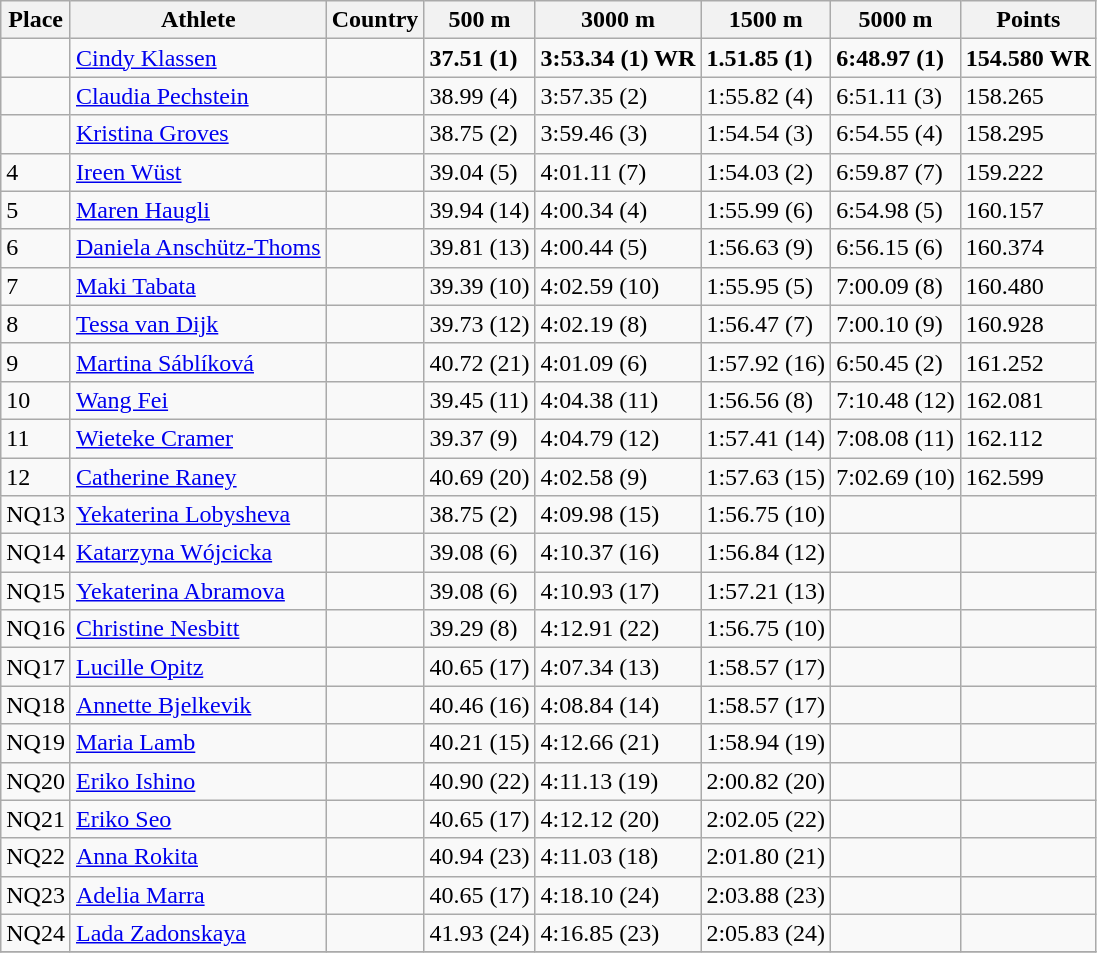<table class="wikitable" border="1">
<tr>
<th>Place</th>
<th>Athlete</th>
<th>Country</th>
<th>500 m</th>
<th>3000 m</th>
<th>1500 m</th>
<th>5000 m</th>
<th>Points</th>
</tr>
<tr>
<td></td>
<td><a href='#'>Cindy Klassen</a></td>
<td></td>
<td><strong>37.51 (1)</strong></td>
<td><strong>3:53.34 (1) WR</strong></td>
<td><strong>1.51.85 (1)</strong></td>
<td><strong>6:48.97 (1)</strong></td>
<td><strong>154.580 WR</strong></td>
</tr>
<tr>
<td></td>
<td><a href='#'>Claudia Pechstein</a></td>
<td></td>
<td>38.99 (4)</td>
<td>3:57.35 (2)</td>
<td>1:55.82 (4)</td>
<td>6:51.11 (3)</td>
<td>158.265</td>
</tr>
<tr>
<td></td>
<td><a href='#'>Kristina Groves</a></td>
<td></td>
<td>38.75 (2)</td>
<td>3:59.46 (3)</td>
<td>1:54.54 (3)</td>
<td>6:54.55 (4)</td>
<td>158.295</td>
</tr>
<tr>
<td>4</td>
<td><a href='#'>Ireen Wüst</a></td>
<td></td>
<td>39.04 (5)</td>
<td>4:01.11 (7)</td>
<td>1:54.03 (2)</td>
<td>6:59.87 (7)</td>
<td>159.222</td>
</tr>
<tr>
<td>5</td>
<td><a href='#'>Maren Haugli</a></td>
<td></td>
<td>39.94 (14)</td>
<td>4:00.34 (4)</td>
<td>1:55.99 (6)</td>
<td>6:54.98 (5)</td>
<td>160.157</td>
</tr>
<tr>
<td>6</td>
<td><a href='#'>Daniela Anschütz-Thoms</a></td>
<td></td>
<td>39.81 (13)</td>
<td>4:00.44 (5)</td>
<td>1:56.63 (9)</td>
<td>6:56.15 (6)</td>
<td>160.374</td>
</tr>
<tr>
<td>7</td>
<td><a href='#'>Maki Tabata</a></td>
<td></td>
<td>39.39 (10)</td>
<td>4:02.59 (10)</td>
<td>1:55.95 (5)</td>
<td>7:00.09 (8)</td>
<td>160.480</td>
</tr>
<tr>
<td>8</td>
<td><a href='#'>Tessa van Dijk</a></td>
<td></td>
<td>39.73 (12)</td>
<td>4:02.19 (8)</td>
<td>1:56.47 (7)</td>
<td>7:00.10 (9)</td>
<td>160.928</td>
</tr>
<tr>
<td>9</td>
<td><a href='#'>Martina Sáblíková</a></td>
<td></td>
<td>40.72 (21)</td>
<td>4:01.09 (6)</td>
<td>1:57.92 (16)</td>
<td>6:50.45 (2)</td>
<td>161.252</td>
</tr>
<tr>
<td>10</td>
<td><a href='#'>Wang Fei</a></td>
<td></td>
<td>39.45 (11)</td>
<td>4:04.38 (11)</td>
<td>1:56.56 (8)</td>
<td>7:10.48 (12)</td>
<td>162.081</td>
</tr>
<tr>
<td>11</td>
<td><a href='#'>Wieteke Cramer</a></td>
<td></td>
<td>39.37 (9)</td>
<td>4:04.79 (12)</td>
<td>1:57.41 (14)</td>
<td>7:08.08 (11)</td>
<td>162.112</td>
</tr>
<tr>
<td>12</td>
<td><a href='#'>Catherine Raney</a></td>
<td></td>
<td>40.69 (20)</td>
<td>4:02.58 (9)</td>
<td>1:57.63 (15)</td>
<td>7:02.69 (10)</td>
<td>162.599</td>
</tr>
<tr>
<td>NQ13</td>
<td><a href='#'>Yekaterina Lobysheva</a></td>
<td></td>
<td>38.75 (2)</td>
<td>4:09.98 (15)</td>
<td>1:56.75 (10)</td>
<td></td>
<td></td>
</tr>
<tr>
<td>NQ14</td>
<td><a href='#'>Katarzyna Wójcicka</a></td>
<td></td>
<td>39.08 (6)</td>
<td>4:10.37 (16)</td>
<td>1:56.84 (12)</td>
<td></td>
<td></td>
</tr>
<tr>
<td>NQ15</td>
<td><a href='#'>Yekaterina Abramova</a></td>
<td></td>
<td>39.08 (6)</td>
<td>4:10.93 (17)</td>
<td>1:57.21 (13)</td>
<td></td>
<td></td>
</tr>
<tr>
<td>NQ16</td>
<td><a href='#'>Christine Nesbitt</a></td>
<td></td>
<td>39.29 (8)</td>
<td>4:12.91 (22)</td>
<td>1:56.75 (10)</td>
<td></td>
<td></td>
</tr>
<tr>
<td>NQ17</td>
<td><a href='#'>Lucille Opitz</a></td>
<td></td>
<td>40.65 (17)</td>
<td>4:07.34 (13)</td>
<td>1:58.57 (17)</td>
<td></td>
<td></td>
</tr>
<tr>
<td>NQ18</td>
<td><a href='#'>Annette Bjelkevik</a></td>
<td></td>
<td>40.46 (16)</td>
<td>4:08.84 (14)</td>
<td>1:58.57 (17)</td>
<td></td>
<td></td>
</tr>
<tr>
<td>NQ19</td>
<td><a href='#'>Maria Lamb</a></td>
<td></td>
<td>40.21 (15)</td>
<td>4:12.66 (21)</td>
<td>1:58.94 (19)</td>
<td></td>
<td></td>
</tr>
<tr>
<td>NQ20</td>
<td><a href='#'>Eriko Ishino</a></td>
<td></td>
<td>40.90 (22)</td>
<td>4:11.13 (19)</td>
<td>2:00.82 (20)</td>
<td></td>
<td></td>
</tr>
<tr>
<td>NQ21</td>
<td><a href='#'>Eriko Seo</a></td>
<td></td>
<td>40.65 (17)</td>
<td>4:12.12 (20)</td>
<td>2:02.05 (22)</td>
<td></td>
<td></td>
</tr>
<tr>
<td>NQ22</td>
<td><a href='#'>Anna Rokita</a></td>
<td></td>
<td>40.94 (23)</td>
<td>4:11.03 (18)</td>
<td>2:01.80 (21)</td>
<td></td>
<td></td>
</tr>
<tr>
<td>NQ23</td>
<td><a href='#'>Adelia Marra</a></td>
<td></td>
<td>40.65 (17)</td>
<td>4:18.10 (24)</td>
<td>2:03.88 (23)</td>
<td></td>
<td></td>
</tr>
<tr>
<td>NQ24</td>
<td><a href='#'>Lada Zadonskaya</a></td>
<td></td>
<td>41.93 (24)</td>
<td>4:16.85 (23)</td>
<td>2:05.83 (24)</td>
<td></td>
<td></td>
</tr>
<tr>
</tr>
</table>
